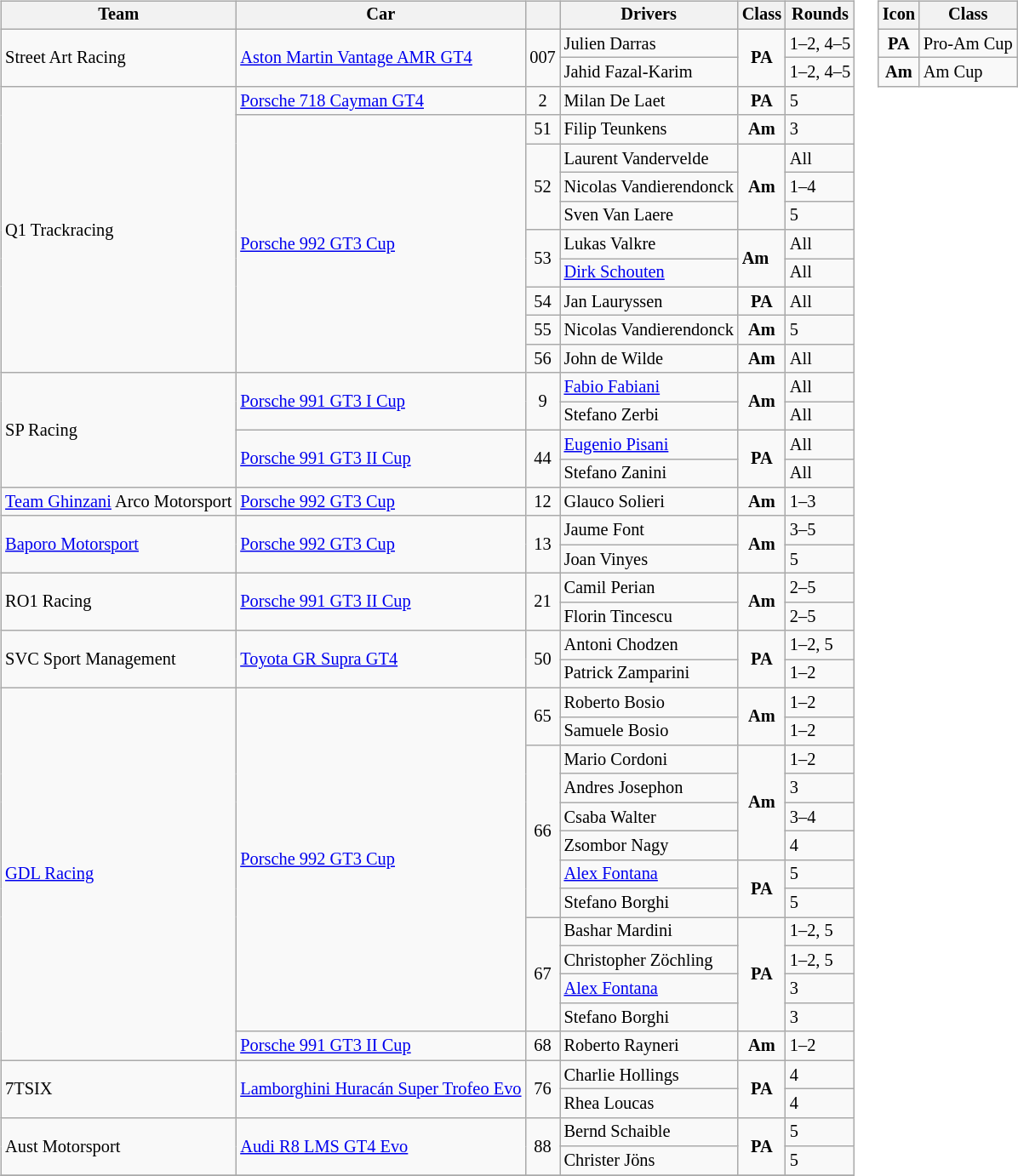<table>
<tr>
<td><br><table class="wikitable" style="font-size: 85%">
<tr>
<th>Team</th>
<th>Car</th>
<th></th>
<th>Drivers</th>
<th>Class</th>
<th>Rounds</th>
</tr>
<tr>
<td rowspan="2"> Street Art Racing</td>
<td rowspan="2"><a href='#'>Aston Martin Vantage AMR GT4</a></td>
<td rowspan="2" align="center">007</td>
<td> Julien Darras</td>
<td rowspan="2" align="center"><strong><span>PA</span></strong></td>
<td>1–2, 4–5</td>
</tr>
<tr>
<td> Jahid Fazal-Karim</td>
<td>1–2, 4–5</td>
</tr>
<tr>
<td rowspan="10"> Q1 Trackracing</td>
<td><a href='#'>Porsche 718 Cayman GT4</a></td>
<td align="center">2</td>
<td> Milan De Laet</td>
<td align="center"><strong><span>PA</span></strong></td>
<td>5</td>
</tr>
<tr>
<td rowspan="9"><a href='#'>Porsche 992 GT3 Cup</a></td>
<td align="center">51</td>
<td> Filip Teunkens</td>
<td align="center"><strong><span>Am</span></strong></td>
<td>3</td>
</tr>
<tr>
<td rowspan="3" align="center">52</td>
<td> Laurent Vandervelde</td>
<td rowspan="3" align="center"><strong><span>Am</span></strong></td>
<td>All</td>
</tr>
<tr>
<td> Nicolas Vandierendonck</td>
<td>1–4</td>
</tr>
<tr>
<td> Sven Van Laere</td>
<td>5</td>
</tr>
<tr>
<td rowspan="2" align="center">53</td>
<td> Lukas Valkre</td>
<td rowspan="2"><strong><span>Am</span></strong></td>
<td>All</td>
</tr>
<tr>
<td> <a href='#'>Dirk Schouten</a></td>
<td>All</td>
</tr>
<tr>
<td align="center">54</td>
<td> Jan Lauryssen</td>
<td align="center"><strong><span>PA</span></strong></td>
<td>All</td>
</tr>
<tr>
<td align="center">55</td>
<td> Nicolas Vandierendonck</td>
<td align="center"><strong><span>Am</span></strong></td>
<td>5</td>
</tr>
<tr>
<td align="center">56</td>
<td> John de Wilde</td>
<td align="center"><strong><span>Am</span></strong></td>
<td>All</td>
</tr>
<tr>
<td rowspan="4"> SP Racing</td>
<td rowspan="2"><a href='#'>Porsche 991 GT3 I Cup</a></td>
<td rowspan="2" align="center">9</td>
<td> <a href='#'>Fabio Fabiani</a></td>
<td rowspan="2" align="center"><strong><span>Am</span></strong></td>
<td>All</td>
</tr>
<tr>
<td> Stefano Zerbi</td>
<td>All</td>
</tr>
<tr>
<td rowspan="2"><a href='#'>Porsche 991 GT3 II Cup</a></td>
<td rowspan="2" align="center">44</td>
<td> <a href='#'>Eugenio Pisani</a></td>
<td rowspan="2" align="center"><strong><span>PA</span></strong></td>
<td>All</td>
</tr>
<tr>
<td> Stefano Zanini</td>
<td>All</td>
</tr>
<tr>
<td> <a href='#'>Team Ghinzani</a> Arco Motorsport</td>
<td><a href='#'>Porsche 992 GT3 Cup</a></td>
<td align="center">12</td>
<td> Glauco Solieri</td>
<td align="center"><strong><span>Am</span></strong></td>
<td>1–3</td>
</tr>
<tr>
<td rowspan="2"> <a href='#'>Baporo Motorsport</a></td>
<td rowspan="2"><a href='#'>Porsche 992 GT3 Cup</a></td>
<td rowspan="2" align="center">13</td>
<td> Jaume Font</td>
<td rowspan="2" align="center"><strong><span>Am</span></strong></td>
<td>3–5</td>
</tr>
<tr>
<td> Joan Vinyes</td>
<td>5</td>
</tr>
<tr>
<td rowspan="2"> RO1 Racing</td>
<td rowspan="2"><a href='#'>Porsche 991 GT3 II Cup</a></td>
<td rowspan="2" align="center">21</td>
<td> Camil Perian</td>
<td rowspan="2" align="center"><strong><span>Am</span></strong></td>
<td>2–5</td>
</tr>
<tr>
<td> Florin Tincescu</td>
<td>2–5</td>
</tr>
<tr>
<td rowspan="2"> SVC Sport Management</td>
<td rowspan="2"><a href='#'>Toyota GR Supra GT4</a></td>
<td rowspan="2" align="center">50</td>
<td> Antoni Chodzen</td>
<td rowspan="2" align="center"><strong><span>PA</span></strong></td>
<td>1–2, 5</td>
</tr>
<tr>
<td> Patrick Zamparini</td>
<td>1–2</td>
</tr>
<tr>
<td rowspan="13"> <a href='#'>GDL Racing</a></td>
<td rowspan="12"><a href='#'>Porsche 992 GT3 Cup</a></td>
<td rowspan="2" align="center">65</td>
<td> Roberto Bosio</td>
<td rowspan="2" align="center"><strong><span>Am</span></strong></td>
<td>1–2</td>
</tr>
<tr>
<td> Samuele Bosio</td>
<td>1–2</td>
</tr>
<tr>
<td rowspan="6" align="center">66</td>
<td> Mario Cordoni</td>
<td rowspan="4" align="center"><strong><span>Am</span></strong></td>
<td>1–2</td>
</tr>
<tr>
<td> Andres Josephon</td>
<td>3</td>
</tr>
<tr>
<td> Csaba Walter</td>
<td>3–4</td>
</tr>
<tr>
<td> Zsombor Nagy</td>
<td>4</td>
</tr>
<tr>
<td> <a href='#'>Alex Fontana</a></td>
<td rowspan="2" align="center"><strong><span>PA</span></strong></td>
<td>5</td>
</tr>
<tr>
<td> Stefano Borghi</td>
<td>5</td>
</tr>
<tr>
<td rowspan="4" align="center">67</td>
<td> Bashar Mardini</td>
<td rowspan="4" align="center"><strong><span>PA</span></strong></td>
<td>1–2, 5</td>
</tr>
<tr>
<td> Christopher Zöchling</td>
<td>1–2, 5</td>
</tr>
<tr>
<td> <a href='#'>Alex Fontana</a></td>
<td>3</td>
</tr>
<tr>
<td> Stefano Borghi</td>
<td>3</td>
</tr>
<tr>
<td><a href='#'>Porsche 991 GT3 II Cup</a></td>
<td align="center">68</td>
<td> Roberto Rayneri</td>
<td align="center"><strong><span>Am</span></strong></td>
<td>1–2</td>
</tr>
<tr>
<td rowspan="2"> 7TSIX</td>
<td rowspan="2"><a href='#'>Lamborghini Huracán Super Trofeo Evo</a></td>
<td rowspan="2" align="center">76</td>
<td> Charlie Hollings</td>
<td rowspan="2" align="center"><strong><span>PA</span></strong></td>
<td>4</td>
</tr>
<tr>
<td> Rhea Loucas</td>
<td>4</td>
</tr>
<tr>
<td rowspan="2"> Aust Motorsport</td>
<td rowspan="2"><a href='#'>Audi R8 LMS GT4 Evo</a></td>
<td rowspan="2" align="center">88</td>
<td> Bernd Schaible</td>
<td rowspan="2" align="center"><strong><span>PA</span></strong></td>
<td>5</td>
</tr>
<tr>
<td> Christer Jöns</td>
<td>5</td>
</tr>
<tr>
</tr>
</table>
</td>
<td valign="top"><br><table class="wikitable" style="font-size: 85%;">
<tr>
<th>Icon</th>
<th>Class</th>
</tr>
<tr>
<td align=center><strong><span>PA</span></strong></td>
<td>Pro-Am Cup</td>
</tr>
<tr>
<td align=center><strong><span>Am</span></strong></td>
<td>Am Cup</td>
</tr>
</table>
</td>
</tr>
</table>
